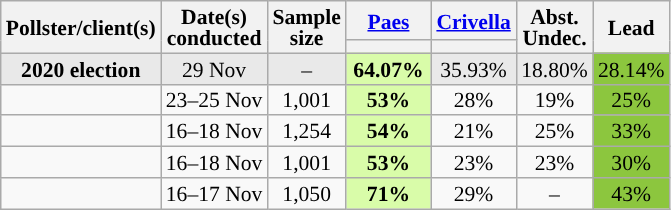<table class="wikitable sortable" style="text-align:center;font-size:90%;line-height:14px;">
<tr>
<th rowspan="2">Pollster/client(s)</th>
<th rowspan="2">Date(s)<br>conducted</th>
<th rowspan="2" data-sort-type="number">Sample<br>size</th>
<th class="unsortable" style="width:50px;"><a href='#'>Paes</a><br></th>
<th class="unsortable" style="width:50px;"><a href='#'>Crivella</a><br></th>
<th rowspan="2" class="unsortable">Abst.<br>Undec.</th>
<th rowspan="2" data-sort-type="number">Lead</th>
</tr>
<tr>
<th data-sort-type="number" class="sortable" style="background:"></th>
<th data-sort-type="number" class="sortable" style="background:"></th>
</tr>
<tr style="background:#E9E9E9;">
<td><strong>2020 election</strong></td>
<td>29 Nov</td>
<td>–</td>
<td style="background:#D9FCA9;"><strong>64.07%</strong></td>
<td>35.93%</td>
<td>18.80%</td>
<td style="background:#8CC63E;">28.14%</td>
</tr>
<tr>
<td></td>
<td>23–25 Nov</td>
<td>1,001</td>
<td style="background:#D9FCA9;"><strong>53%</strong></td>
<td>28%</td>
<td>19%</td>
<td style="background:#8CC63E;">25%</td>
</tr>
<tr>
<td></td>
<td>16–18 Nov</td>
<td>1,254</td>
<td style="background:#D9FCA9;"><strong>54%</strong></td>
<td>21%</td>
<td>25%</td>
<td style="background:#8CC63E;">33%</td>
</tr>
<tr>
<td></td>
<td>16–18 Nov</td>
<td>1,001</td>
<td style="background:#D9FCA9;"><strong>53%</strong></td>
<td>23%</td>
<td>23%</td>
<td style="background:#8CC63E;">30%</td>
</tr>
<tr>
<td></td>
<td>16–17 Nov</td>
<td>1,050</td>
<td style="background:#D9FCA9;"><strong>71%</strong></td>
<td>29%</td>
<td>–</td>
<td style="background:#8CC63E;">43%</td>
</tr>
</table>
